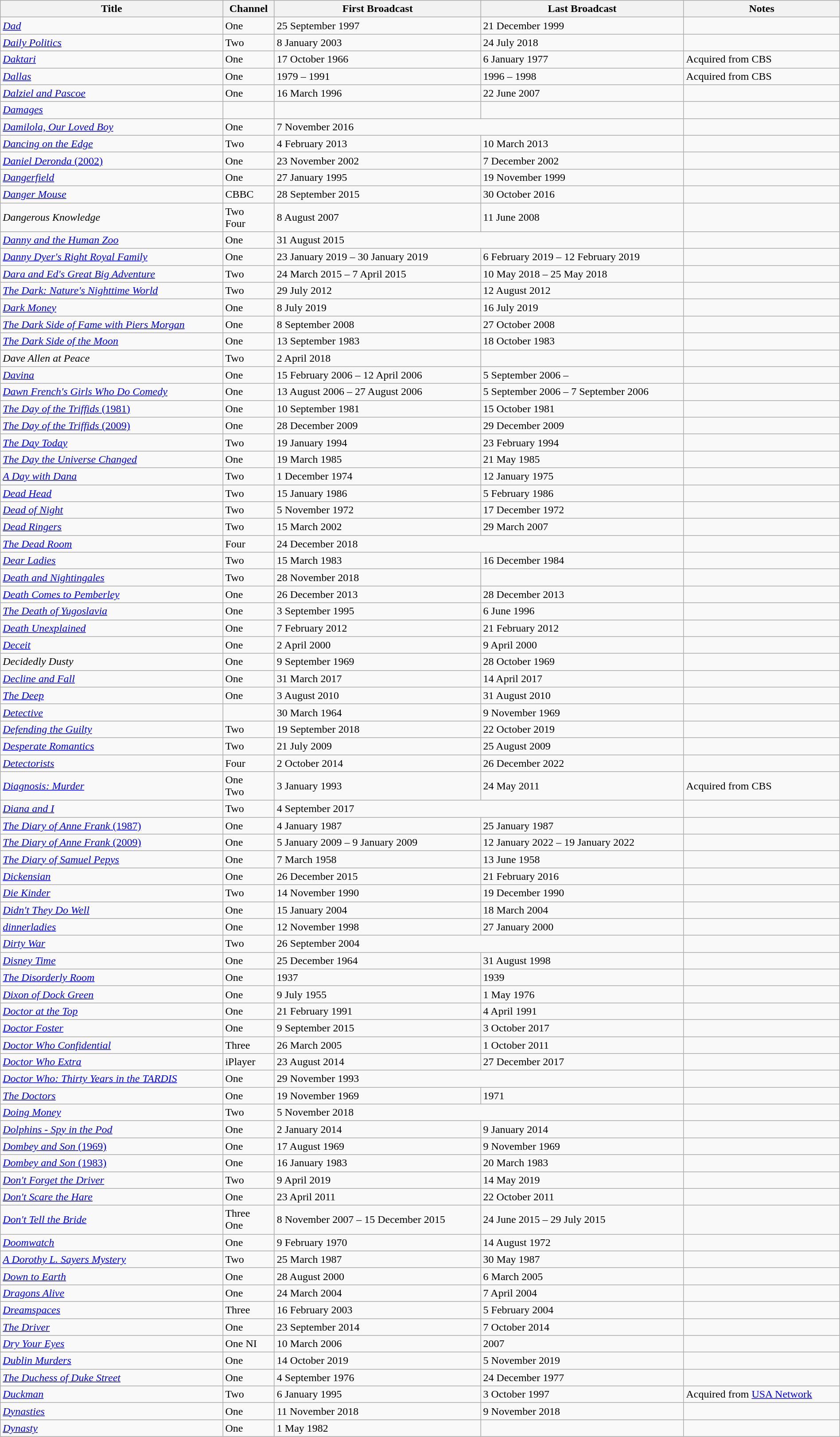<table class="wikitable plainrowheaders sortable" style="width:100%;">
<tr>
<th scope=col>Title</th>
<th scope=col>Channel</th>
<th scope=col>First Broadcast</th>
<th scope=col>Last Broadcast</th>
<th scope=col>Notes</th>
</tr>
<tr>
<td><em><a href='#'>Dad</a></em></td>
<td>One</td>
<td>25 September 1997</td>
<td>21 December 1999</td>
<td></td>
</tr>
<tr>
<td><em><a href='#'>Daily Politics</a></em></td>
<td>Two</td>
<td>8 January 2003</td>
<td>24 July 2018</td>
<td></td>
</tr>
<tr>
<td><em><a href='#'>Daktari</a></em></td>
<td>One</td>
<td>17 October 1966</td>
<td>6 January 1977</td>
<td>Acquired from CBS</td>
</tr>
<tr>
<td><em><a href='#'>Dallas</a></em></td>
<td>One</td>
<td>1979 – 1991</td>
<td>1996 – 1998</td>
<td>Acquired from CBS</td>
</tr>
<tr>
<td><em><a href='#'>Dalziel and Pascoe</a></em></td>
<td>One</td>
<td>16 March 1996</td>
<td>22 June 2007</td>
<td></td>
</tr>
<tr>
<td><em><a href='#'>Damages</a></em></td>
<td></td>
<td></td>
<td></td>
<td></td>
</tr>
<tr>
<td><em><a href='#'>Damilola, Our Loved Boy</a></em></td>
<td>One</td>
<td colspan="2">7 November 2016</td>
<td></td>
</tr>
<tr>
<td><em><a href='#'>Dancing on the Edge</a></em></td>
<td>Two</td>
<td>4 February 2013</td>
<td>10 March 2013</td>
<td></td>
</tr>
<tr>
<td><a href='#'><em>Daniel Deronda</em> (2002)</a></td>
<td>One</td>
<td>23 November 2002</td>
<td>7 December 2002</td>
<td></td>
</tr>
<tr>
<td><em><a href='#'>Dangerfield</a></em></td>
<td>One</td>
<td>27 January 1995</td>
<td>19 November 1999</td>
<td></td>
</tr>
<tr>
<td><em><a href='#'>Danger Mouse</a></em></td>
<td>CBBC</td>
<td>28 September 2015</td>
<td>30 October 2016</td>
<td></td>
</tr>
<tr>
<td><em>Dangerous Knowledge</em></td>
<td>Two <br> Four</td>
<td>8 August 2007</td>
<td>11 June 2008</td>
<td></td>
</tr>
<tr>
<td><em><a href='#'>Danny and the Human Zoo</a></em></td>
<td>One</td>
<td colspan="2">31 August 2015</td>
<td></td>
</tr>
<tr>
<td><em><a href='#'>Danny Dyer's Right Royal Family</a></em></td>
<td>One</td>
<td>23 January 2019 – 30 January 2019</td>
<td>6 February 2019 – 12 February 2019</td>
<td></td>
</tr>
<tr>
<td><em><a href='#'>Dara and Ed's Great Big Adventure</a></em></td>
<td>Two</td>
<td>24 March 2015 – 7 April 2015</td>
<td>10 May 2018 – 25 May 2018</td>
<td></td>
</tr>
<tr>
<td><em><a href='#'>The Dark: Nature's Nighttime World</a></em></td>
<td>Two</td>
<td>29 July 2012</td>
<td>12 August 2012</td>
<td></td>
</tr>
<tr>
<td><em><a href='#'>Dark Money</a></em></td>
<td>One</td>
<td>8 July 2019</td>
<td>16 July 2019</td>
<td></td>
</tr>
<tr>
<td><em><a href='#'>The Dark Side of Fame with Piers Morgan</a></em></td>
<td>One</td>
<td>8 September 2008</td>
<td>27 October 2008</td>
<td></td>
</tr>
<tr>
<td><em><a href='#'>The Dark Side of the Moon</a></em></td>
<td>One</td>
<td>13 September 1983</td>
<td>18 October 1983</td>
<td></td>
</tr>
<tr>
<td><em>Dave Allen at Peace</em></td>
<td>Two</td>
<td>2 April 2018</td>
<td></td>
<td></td>
</tr>
<tr>
<td><em><a href='#'>Davina</a></em></td>
<td>One</td>
<td>15 February 2006 – 12 April 2006</td>
<td>5 September 2006 –</td>
<td></td>
</tr>
<tr>
<td><em><a href='#'>Dawn French's Girls Who Do Comedy</a></em></td>
<td>One</td>
<td>13 August 2006 – 27 August 2006</td>
<td>5 September 2006 – 7 September 2006</td>
<td></td>
</tr>
<tr>
<td><a href='#'><em>The Day of the Triffids</em> (1981)</a></td>
<td>One</td>
<td>10 September 1981</td>
<td>15 October 1981</td>
<td></td>
</tr>
<tr>
<td><a href='#'><em>The Day of the Triffids</em> (2009)</a></td>
<td>One</td>
<td>28 December 2009</td>
<td>29 December 2009</td>
<td></td>
</tr>
<tr>
<td><em><a href='#'>The Day Today</a></em></td>
<td>Two</td>
<td>19 January 1994</td>
<td>23 February 1994</td>
<td></td>
</tr>
<tr>
<td><em><a href='#'>The Day the Universe Changed</a></em></td>
<td>One</td>
<td>19 March 1985</td>
<td>21 May 1985</td>
<td></td>
</tr>
<tr>
<td><em><a href='#'>A Day with Dana</a></em></td>
<td>Two</td>
<td>1 December 1974</td>
<td>12 January 1975</td>
<td></td>
</tr>
<tr>
<td><em><a href='#'>Dead Head</a></em></td>
<td>Two</td>
<td>15 January 1986</td>
<td>5 February 1986</td>
<td></td>
</tr>
<tr>
<td><em><a href='#'>Dead of Night</a></em></td>
<td>Two</td>
<td>5 November 1972</td>
<td>17 December 1972</td>
<td></td>
</tr>
<tr>
<td><em><a href='#'>Dead Ringers</a></em></td>
<td>Two</td>
<td>15 March 2002</td>
<td>29 March 2007</td>
<td></td>
</tr>
<tr>
<td><em><a href='#'>The Dead Room</a></em></td>
<td>Four</td>
<td colspan="2">24 December 2018</td>
<td></td>
</tr>
<tr>
<td><em><a href='#'>Dear Ladies</a></em></td>
<td>Two</td>
<td>15 March 1983</td>
<td>16 December 1984</td>
<td></td>
</tr>
<tr>
<td><em><a href='#'>Death and Nightingales</a></em></td>
<td>Two</td>
<td>28 November 2018</td>
<td></td>
<td></td>
</tr>
<tr>
<td><em><a href='#'>Death Comes to Pemberley</a></em></td>
<td>One</td>
<td>26 December 2013</td>
<td>28 December 2013</td>
<td></td>
</tr>
<tr>
<td><em><a href='#'>The Death of Yugoslavia</a></em></td>
<td>One</td>
<td>3 September 1995</td>
<td>6 June 1996</td>
<td></td>
</tr>
<tr>
<td><em><a href='#'>Death Unexplained</a></em></td>
<td>One</td>
<td>7 February 2012</td>
<td>21 February 2012</td>
<td></td>
</tr>
<tr>
<td><em><a href='#'>Deceit</a></em></td>
<td>One</td>
<td>2 April 2000</td>
<td>9 April 2000</td>
<td></td>
</tr>
<tr>
<td><em>Decidedly Dusty</em></td>
<td>One</td>
<td>9 September 1969</td>
<td>28 October 1969</td>
<td></td>
</tr>
<tr>
<td><em><a href='#'>Decline and Fall</a></em></td>
<td>One</td>
<td>31 March 2017</td>
<td>14 April 2017</td>
<td></td>
</tr>
<tr>
<td><em><a href='#'>The Deep</a></em></td>
<td>One</td>
<td>3 August 2010</td>
<td>31 August 2010</td>
<td></td>
</tr>
<tr>
<td><em><a href='#'>Detective</a></em></td>
<td></td>
<td>30 March 1964</td>
<td>9 November 1969</td>
<td></td>
</tr>
<tr>
<td><em><a href='#'>Defending the Guilty</a></em></td>
<td>Two</td>
<td>19 September 2018</td>
<td>22 October 2019</td>
<td></td>
</tr>
<tr>
<td><em><a href='#'>Desperate Romantics</a></em></td>
<td>Two</td>
<td>21 July 2009</td>
<td>25 August 2009</td>
<td></td>
</tr>
<tr>
<td><em><a href='#'>Detectorists</a></em></td>
<td>Four</td>
<td>2 October 2014</td>
<td>26 December 2022</td>
<td></td>
</tr>
<tr>
<td><em><a href='#'>Diagnosis: Murder</a></em></td>
<td>One <br> Two</td>
<td>3 January 1993</td>
<td>24 May 2011</td>
<td>Acquired from CBS</td>
</tr>
<tr>
<td><em><a href='#'>Diana and I</a></em></td>
<td>Two</td>
<td colspan="2">4 September 2017</td>
<td></td>
</tr>
<tr>
<td><a href='#'><em>The Diary of Anne Frank</em> (1987)</a></td>
<td>One</td>
<td>4 January 1987</td>
<td>25 January 1987</td>
<td></td>
</tr>
<tr>
<td><a href='#'><em>The Diary of Anne Frank</em> (2009)</a></td>
<td>One</td>
<td>5 January 2009 – 9 January 2009</td>
<td>12 January 2022 – 19 January 2022</td>
<td></td>
</tr>
<tr>
<td><em><a href='#'>The Diary of Samuel Pepys</a></em></td>
<td>One</td>
<td>7 March 1958</td>
<td>13 June 1958</td>
<td></td>
</tr>
<tr>
<td><em><a href='#'>Dickensian</a></em></td>
<td>One</td>
<td>26 December 2015</td>
<td>21 February 2016</td>
<td></td>
</tr>
<tr>
<td><em><a href='#'>Die Kinder</a></em></td>
<td>Two</td>
<td>14 November 1990</td>
<td>19 December 1990</td>
<td></td>
</tr>
<tr>
<td><em><a href='#'>Didn't They Do Well</a></em></td>
<td>One</td>
<td>15 January 2004</td>
<td>18 March 2004</td>
<td></td>
</tr>
<tr>
<td><em><a href='#'>dinnerladies</a></em></td>
<td>One</td>
<td>12 November 1998</td>
<td>27 January 2000</td>
<td></td>
</tr>
<tr>
<td><em><a href='#'>Dirty War</a></em></td>
<td>Two</td>
<td colspan="2">26 September 2004</td>
<td></td>
</tr>
<tr>
<td><em><a href='#'>Disney Time</a></em></td>
<td>One</td>
<td>25 December 1964</td>
<td>31 August 1998</td>
<td></td>
</tr>
<tr>
<td><em><a href='#'>The Disorderly Room</a></em></td>
<td>One</td>
<td>1937</td>
<td>1939</td>
<td></td>
</tr>
<tr>
<td><em><a href='#'>Dixon of Dock Green</a></em></td>
<td>One</td>
<td>9 July 1955</td>
<td>1 May 1976</td>
<td></td>
</tr>
<tr>
<td><em><a href='#'>Doctor at the Top</a></em></td>
<td>One</td>
<td>21 February 1991</td>
<td>4 April 1991</td>
<td></td>
</tr>
<tr>
<td><em><a href='#'>Doctor Foster</a></em></td>
<td>One</td>
<td>9 September 2015</td>
<td>3 October 2017</td>
<td></td>
</tr>
<tr>
<td><em><a href='#'>Doctor Who Confidential</a></em></td>
<td>Three</td>
<td>26 March 2005</td>
<td>1 October 2011</td>
<td></td>
</tr>
<tr>
<td><em><a href='#'>Doctor Who Extra</a></em></td>
<td>iPlayer</td>
<td>23 August 2014</td>
<td>27 December 2017</td>
<td></td>
</tr>
<tr>
<td><em><a href='#'>Doctor Who: Thirty Years in the TARDIS</a></em></td>
<td>One</td>
<td colspan="2">29 November 1993</td>
<td></td>
</tr>
<tr>
<td><em><a href='#'>The Doctors</a></em></td>
<td>One</td>
<td>19 November 1969</td>
<td>1971</td>
<td></td>
</tr>
<tr>
<td><em><a href='#'>Doing Money</a></em></td>
<td>Two</td>
<td colspan="2">5 November 2018</td>
<td></td>
</tr>
<tr>
<td><em><a href='#'>Dolphins - Spy in the Pod</a></em></td>
<td>One</td>
<td>2 January 2014</td>
<td>9 January 2014</td>
<td></td>
</tr>
<tr>
<td><a href='#'><em>Dombey and Son</em> (1969)</a></td>
<td>One</td>
<td>17 August 1969</td>
<td>9 November 1969</td>
<td></td>
</tr>
<tr>
<td><a href='#'><em>Dombey and Son</em> (1983)</a></td>
<td>One</td>
<td>16 January 1983</td>
<td>20 March 1983</td>
<td></td>
</tr>
<tr>
<td><em><a href='#'>Don't Forget the Driver</a></em></td>
<td>Two</td>
<td>9 April 2019</td>
<td>14 May 2019</td>
<td></td>
</tr>
<tr>
<td><em><a href='#'>Don't Scare the Hare</a></em></td>
<td>One</td>
<td>23 April 2011</td>
<td>22 October 2011</td>
<td></td>
</tr>
<tr>
<td><em><a href='#'>Don't Tell the Bride</a></em></td>
<td>Three <em></em> <br> One <em></em></td>
<td>8 November 2007 – 15 December 2015</td>
<td>24 June 2015 – 29 July 2015</td>
<td></td>
</tr>
<tr>
<td><em><a href='#'>Doomwatch</a></em></td>
<td>One</td>
<td>9 February 1970</td>
<td>14 August 1972</td>
<td></td>
</tr>
<tr>
<td><em><a href='#'>A Dorothy L. Sayers Mystery</a></em></td>
<td>Two</td>
<td>25 March 1987</td>
<td>30 May 1987</td>
<td></td>
</tr>
<tr>
<td><em><a href='#'>Down to Earth</a></em></td>
<td>One</td>
<td>28 August 2000</td>
<td>6 March 2005</td>
<td></td>
</tr>
<tr>
<td><em><a href='#'>Dragons Alive</a></em></td>
<td>One</td>
<td>24 March 2004</td>
<td>7 April 2004</td>
<td></td>
</tr>
<tr>
<td><em><a href='#'>Dreamspaces</a></em></td>
<td>Three</td>
<td>16 February 2003</td>
<td>5 February 2004</td>
<td></td>
</tr>
<tr>
<td><em><a href='#'>The Driver</a></em></td>
<td>One</td>
<td>23 September 2014</td>
<td>7 October 2014</td>
<td></td>
</tr>
<tr>
<td><em><a href='#'>Dry Your Eyes</a></em></td>
<td>One NI</td>
<td>10 March 2006</td>
<td>2007</td>
<td></td>
</tr>
<tr>
<td><em><a href='#'>Dublin Murders</a></em></td>
<td>One</td>
<td>14 October 2019</td>
<td>5 November 2019</td>
<td></td>
</tr>
<tr>
<td><em><a href='#'>The Duchess of Duke Street</a></em></td>
<td>One</td>
<td>4 September 1976</td>
<td>24 December 1977</td>
<td></td>
</tr>
<tr>
<td><em><a href='#'>Duckman</a></em></td>
<td>Two</td>
<td>6 January 1995</td>
<td>3 October 1997</td>
<td>Acquired from <a href='#'>USA Network</a></td>
</tr>
<tr>
<td><em><a href='#'>Dynasties</a></em></td>
<td>One</td>
<td>11 November 2018</td>
<td>9 November 2018</td>
<td></td>
</tr>
<tr>
<td><em><a href='#'>Dynasty</a></em></td>
<td>One</td>
<td>1 May 1982</td>
<td></td>
<td></td>
</tr>
</table>
